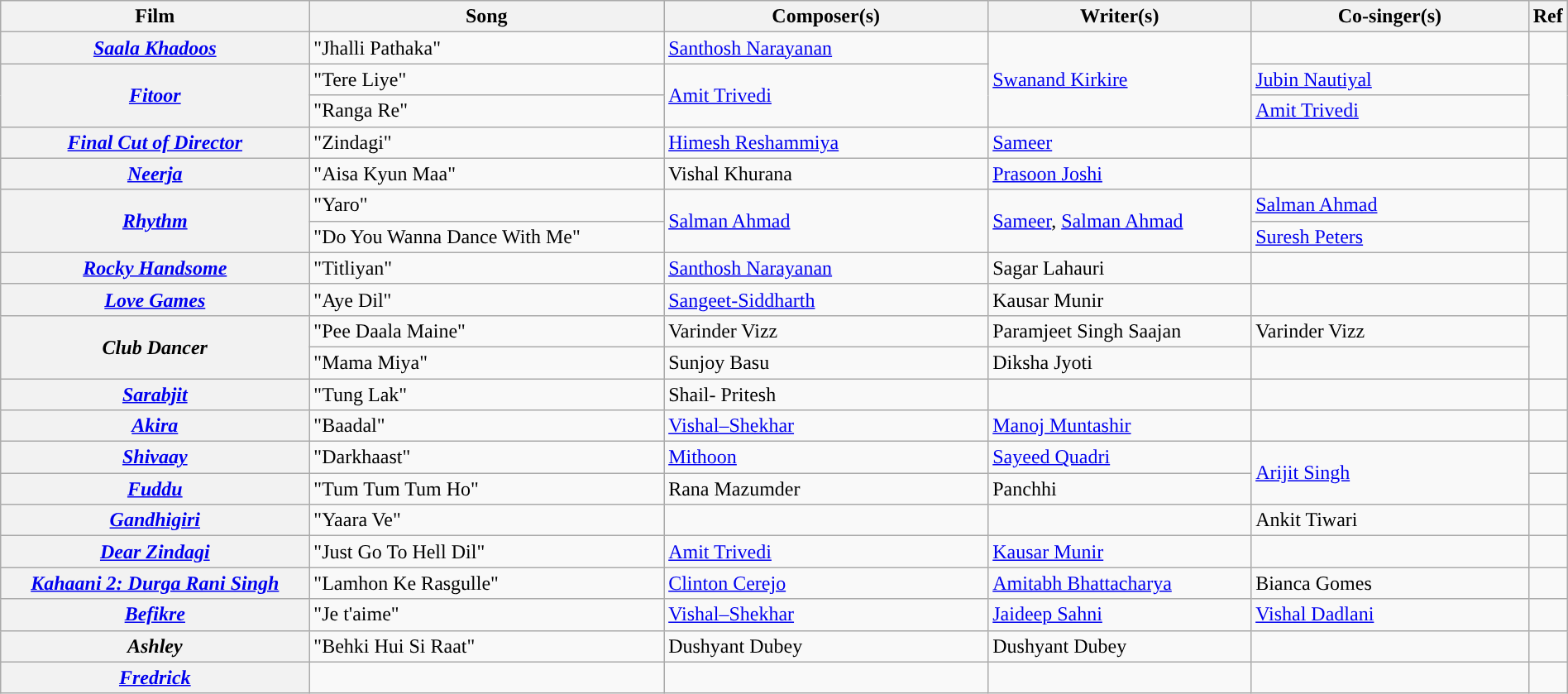<table class="wikitable plainrowheaders" width="100%">
<tr>
<th width=20%>Film</th>
<th width=23%>Song</th>
<th width=21%>Composer(s)</th>
<th width=17%>Writer(s)</th>
<th width=18%>Co-singer(s)</th>
<th width=1%>Ref</th>
</tr>
<tr>
<th scope="row"><em><a href='#'>Saala Khadoos</a></em></th>
<td>"Jhalli Pathaka"</td>
<td><a href='#'>Santhosh Narayanan</a></td>
<td rowspan="3"><a href='#'>Swanand Kirkire</a></td>
<td></td>
<td></td>
</tr>
<tr>
<th scope="row" rowspan="2"><em><a href='#'>Fitoor</a></em></th>
<td>"Tere Liye"</td>
<td rowspan="2"><a href='#'>Amit Trivedi</a></td>
<td><a href='#'>Jubin Nautiyal</a></td>
<td rowspan="2"></td>
</tr>
<tr>
<td>"Ranga Re"</td>
<td><a href='#'>Amit Trivedi</a></td>
</tr>
<tr>
<th scope="row"><em><a href='#'>Final Cut of Director</a></em></th>
<td>"Zindagi"</td>
<td><a href='#'>Himesh Reshammiya</a></td>
<td><a href='#'>Sameer</a></td>
<td></td>
<td></td>
</tr>
<tr>
<th scope="row"><em><a href='#'>Neerja</a></em></th>
<td>"Aisa Kyun Maa"</td>
<td>Vishal Khurana</td>
<td><a href='#'>Prasoon Joshi</a></td>
<td></td>
<td></td>
</tr>
<tr>
<th scope="row" rowspan="2"><em><a href='#'>Rhythm</a></em></th>
<td>"Yaro"</td>
<td rowspan="2"><a href='#'>Salman Ahmad</a></td>
<td rowspan="2"><a href='#'>Sameer</a>, <a href='#'>Salman Ahmad</a></td>
<td><a href='#'>Salman Ahmad</a></td>
<td rowspan="2"></td>
</tr>
<tr>
<td>"Do You Wanna Dance With Me"</td>
<td><a href='#'>Suresh Peters</a></td>
</tr>
<tr>
<th scope="row"><em><a href='#'>Rocky Handsome</a></em></th>
<td>"Titliyan"</td>
<td><a href='#'>Santhosh Narayanan</a></td>
<td>Sagar Lahauri</td>
<td></td>
<td></td>
</tr>
<tr>
<th scope="row"><em><a href='#'>Love Games</a></em></th>
<td>"Aye Dil"</td>
<td><a href='#'>Sangeet-Siddharth</a></td>
<td>Kausar Munir</td>
<td></td>
<td></td>
</tr>
<tr>
<th scope="row" rowspan="2"><em>Club Dancer</em></th>
<td>"Pee Daala Maine"</td>
<td>Varinder Vizz</td>
<td>Paramjeet Singh Saajan</td>
<td>Varinder Vizz</td>
<td rowspan="2"></td>
</tr>
<tr>
<td>"Mama Miya"</td>
<td>Sunjoy Basu</td>
<td>Diksha Jyoti</td>
<td></td>
</tr>
<tr>
<th scope="row"><em><a href='#'>Sarabjit</a></em></th>
<td>"Tung Lak"</td>
<td>Shail- Pritesh</td>
<td></td>
<td></td>
<td></td>
</tr>
<tr>
<th scope="row"><em><a href='#'>Akira</a></em></th>
<td>"Baadal"</td>
<td><a href='#'>Vishal–Shekhar</a></td>
<td><a href='#'>Manoj Muntashir</a></td>
<td></td>
<td></td>
</tr>
<tr>
<th scope="row"><em><a href='#'>Shivaay</a></em></th>
<td>"Darkhaast"</td>
<td><a href='#'>Mithoon</a></td>
<td><a href='#'>Sayeed Quadri</a></td>
<td rowspan="2"><a href='#'>Arijit Singh</a></td>
<td></td>
</tr>
<tr>
<th scope="row"><em><a href='#'>Fuddu</a></em></th>
<td>"Tum Tum Tum Ho"</td>
<td>Rana Mazumder</td>
<td>Panchhi</td>
<td></td>
</tr>
<tr>
<th scope="row"><em><a href='#'>Gandhigiri</a></em></th>
<td>"Yaara Ve"</td>
<td></td>
<td></td>
<td>Ankit Tiwari</td>
<td></td>
</tr>
<tr>
<th scope="row"><em><a href='#'>Dear Zindagi</a></em></th>
<td>"Just Go To Hell Dil"</td>
<td><a href='#'>Amit Trivedi</a></td>
<td><a href='#'>Kausar Munir</a></td>
<td></td>
<td></td>
</tr>
<tr>
<th scope="row"><em><a href='#'>Kahaani 2: Durga Rani Singh</a></em></th>
<td>"Lamhon Ke Rasgulle"</td>
<td><a href='#'>Clinton Cerejo</a></td>
<td><a href='#'>Amitabh Bhattacharya</a></td>
<td>Bianca Gomes</td>
<td></td>
</tr>
<tr>
<th scope="row"><em><a href='#'>Befikre</a></em></th>
<td>"Je t'aime"</td>
<td><a href='#'>Vishal–Shekhar</a></td>
<td><a href='#'>Jaideep Sahni</a></td>
<td><a href='#'>Vishal Dadlani</a></td>
<td></td>
</tr>
<tr>
<th scope="row"><em>Ashley</em></th>
<td>"Behki Hui Si Raat"</td>
<td>Dushyant Dubey</td>
<td>Dushyant Dubey</td>
<td></td>
<td></td>
</tr>
<tr>
<th scope="row"><em><a href='#'>Fredrick</a></em></th>
<td></td>
<td></td>
<td></td>
<td></td>
<td></td>
</tr>
</table>
